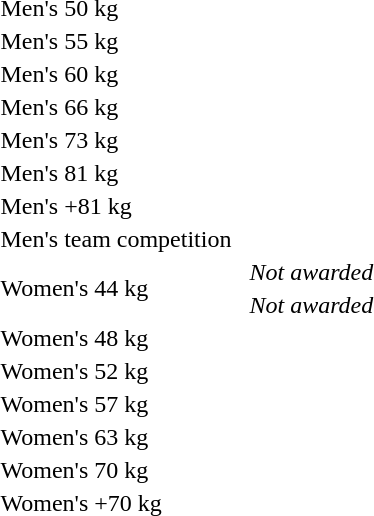<table>
<tr>
<td rowspan=2>Men's 50 kg</td>
<td rowspan=2></td>
<td rowspan=2></td>
<td></td>
</tr>
<tr>
<td></td>
</tr>
<tr>
<td rowspan=2>Men's 55 kg</td>
<td rowspan=2></td>
<td rowspan=2></td>
<td></td>
</tr>
<tr>
<td></td>
</tr>
<tr>
<td rowspan=2>Men's 60 kg</td>
<td rowspan=2></td>
<td rowspan=2></td>
<td></td>
</tr>
<tr>
<td></td>
</tr>
<tr>
<td rowspan=2>Men's 66 kg</td>
<td rowspan=2></td>
<td rowspan=2></td>
<td></td>
</tr>
<tr>
<td></td>
</tr>
<tr>
<td rowspan=2>Men's 73 kg</td>
<td rowspan=2></td>
<td rowspan=2></td>
<td></td>
</tr>
<tr>
<td></td>
</tr>
<tr>
<td rowspan=2>Men's 81 kg</td>
<td rowspan=2></td>
<td rowspan=2></td>
<td></td>
</tr>
<tr>
<td></td>
</tr>
<tr>
<td rowspan=2>Men's +81 kg</td>
<td rowspan=2></td>
<td rowspan=2></td>
<td></td>
</tr>
<tr>
<td></td>
</tr>
<tr>
<td rowspan=2>Men's team competition</td>
<td rowspan=2></td>
<td rowspan=2></td>
<td></td>
</tr>
<tr>
<td></td>
</tr>
<tr>
<td rowspan=2>Women's 44 kg</td>
<td rowspan=2></td>
<td rowspan=2></td>
<td align=center><em>Not awarded</em></td>
</tr>
<tr>
<td align=center><em>Not awarded</em></td>
</tr>
<tr>
<td rowspan=2>Women's 48 kg</td>
<td rowspan=2></td>
<td rowspan=2></td>
<td></td>
</tr>
<tr>
<td></td>
</tr>
<tr>
<td rowspan=2>Women's 52 kg</td>
<td rowspan=2></td>
<td rowspan=2></td>
<td></td>
</tr>
<tr>
<td></td>
</tr>
<tr>
<td rowspan=2>Women's 57 kg</td>
<td rowspan=2></td>
<td rowspan=2></td>
<td></td>
</tr>
<tr>
<td></td>
</tr>
<tr>
<td rowspan=2>Women's 63 kg</td>
<td rowspan=2></td>
<td rowspan=2></td>
<td></td>
</tr>
<tr>
<td></td>
</tr>
<tr>
<td rowspan=2>Women's 70 kg</td>
<td rowspan=2></td>
<td rowspan=2></td>
<td></td>
</tr>
<tr>
<td></td>
</tr>
<tr>
<td rowspan=2>Women's +70 kg</td>
<td rowspan=2></td>
<td rowspan=2></td>
<td></td>
</tr>
<tr>
<td></td>
</tr>
<tr>
<td rowspan=2></td>
<td rowspan=2></td>
<td rowspan=2></td>
<td></td>
</tr>
<tr>
<td></td>
</tr>
</table>
